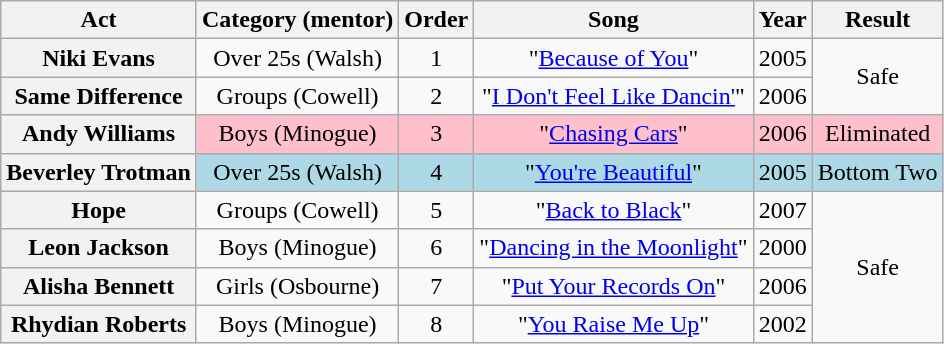<table class="wikitable plainrowheaders" style="text-align:center;">
<tr>
<th scope="col">Act</th>
<th scope="col">Category (mentor)</th>
<th scope="col">Order</th>
<th scope="col">Song</th>
<th scope="col">Year</th>
<th scope="col">Result</th>
</tr>
<tr>
<th scope=row>Niki Evans</th>
<td>Over 25s (Walsh)</td>
<td>1</td>
<td>"<a href='#'>Because of You</a>"</td>
<td>2005</td>
<td rowspan=2>Safe</td>
</tr>
<tr>
<th scope=row>Same Difference</th>
<td>Groups (Cowell)</td>
<td>2</td>
<td>"<a href='#'>I Don't Feel Like Dancin'</a>"</td>
<td>2006</td>
</tr>
<tr style="background: pink">
<th scope=row>Andy Williams</th>
<td>Boys (Minogue)</td>
<td>3</td>
<td>"<a href='#'>Chasing Cars</a>"</td>
<td>2006</td>
<td>Eliminated</td>
</tr>
<tr style="background: lightblue">
<th scope=row>Beverley Trotman</th>
<td>Over 25s (Walsh)</td>
<td>4</td>
<td>"<a href='#'>You're Beautiful</a>"</td>
<td>2005</td>
<td>Bottom Two</td>
</tr>
<tr>
<th scope=row>Hope</th>
<td>Groups (Cowell)</td>
<td>5</td>
<td>"<a href='#'>Back to Black</a>"</td>
<td>2007</td>
<td rowspan=4>Safe</td>
</tr>
<tr>
<th scope=row>Leon Jackson</th>
<td>Boys (Minogue)</td>
<td>6</td>
<td>"<a href='#'>Dancing in the Moonlight</a>"</td>
<td>2000</td>
</tr>
<tr>
<th scope=row>Alisha Bennett</th>
<td>Girls (Osbourne)</td>
<td>7</td>
<td>"<a href='#'>Put Your Records On</a>"</td>
<td>2006</td>
</tr>
<tr>
<th scope=row>Rhydian Roberts</th>
<td>Boys (Minogue)</td>
<td>8</td>
<td>"<a href='#'>You Raise Me Up</a>"</td>
<td>2002</td>
</tr>
</table>
